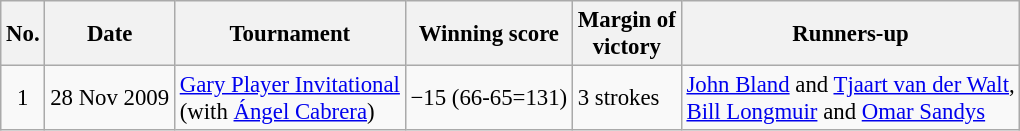<table class="wikitable" style="font-size:95%;">
<tr>
<th>No.</th>
<th>Date</th>
<th>Tournament</th>
<th>Winning score</th>
<th>Margin of<br>victory</th>
<th>Runners-up</th>
</tr>
<tr>
<td align=center>1</td>
<td align=right>28 Nov 2009</td>
<td><a href='#'>Gary Player Invitational</a><br>(with  <a href='#'>Ángel Cabrera</a>)</td>
<td>−15 (66-65=131)</td>
<td>3 strokes</td>
<td> <a href='#'>John Bland</a> and  <a href='#'>Tjaart van der Walt</a>,<br> <a href='#'>Bill Longmuir</a> and  <a href='#'>Omar Sandys</a></td>
</tr>
</table>
